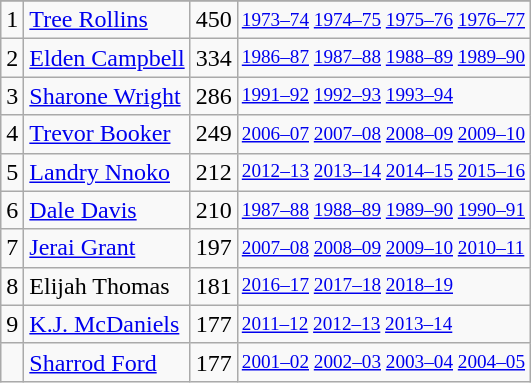<table class="wikitable">
<tr>
</tr>
<tr>
<td>1</td>
<td><a href='#'>Tree Rollins</a></td>
<td>450</td>
<td style="font-size:80%;"><a href='#'>1973–74</a> <a href='#'>1974–75</a> <a href='#'>1975–76</a> <a href='#'>1976–77</a></td>
</tr>
<tr>
<td>2</td>
<td><a href='#'>Elden Campbell</a></td>
<td>334</td>
<td style="font-size:80%;"><a href='#'>1986–87</a> <a href='#'>1987–88</a> <a href='#'>1988–89</a> <a href='#'>1989–90</a></td>
</tr>
<tr>
<td>3</td>
<td><a href='#'>Sharone Wright</a></td>
<td>286</td>
<td style="font-size:80%;"><a href='#'>1991–92</a> <a href='#'>1992–93</a> <a href='#'>1993–94</a></td>
</tr>
<tr>
<td>4</td>
<td><a href='#'>Trevor Booker</a></td>
<td>249</td>
<td style="font-size:80%;"><a href='#'>2006–07</a> <a href='#'>2007–08</a> <a href='#'>2008–09</a> <a href='#'>2009–10</a></td>
</tr>
<tr>
<td>5</td>
<td><a href='#'>Landry Nnoko</a></td>
<td>212</td>
<td style="font-size:80%;"><a href='#'>2012–13</a> <a href='#'>2013–14</a> <a href='#'>2014–15</a> <a href='#'>2015–16</a></td>
</tr>
<tr>
<td>6</td>
<td><a href='#'>Dale Davis</a></td>
<td>210</td>
<td style="font-size:80%;"><a href='#'>1987–88</a> <a href='#'>1988–89</a> <a href='#'>1989–90</a> <a href='#'>1990–91</a></td>
</tr>
<tr>
<td>7</td>
<td><a href='#'>Jerai Grant</a></td>
<td>197</td>
<td style="font-size:80%;"><a href='#'>2007–08</a> <a href='#'>2008–09</a> <a href='#'>2009–10</a> <a href='#'>2010–11</a></td>
</tr>
<tr>
<td>8</td>
<td>Elijah Thomas</td>
<td>181</td>
<td style="font-size:80%;"><a href='#'>2016–17</a> <a href='#'>2017–18</a> <a href='#'>2018–19</a></td>
</tr>
<tr>
<td>9</td>
<td><a href='#'>K.J. McDaniels</a></td>
<td>177</td>
<td style="font-size:80%;"><a href='#'>2011–12</a> <a href='#'>2012–13</a> <a href='#'>2013–14</a></td>
</tr>
<tr>
<td></td>
<td><a href='#'>Sharrod Ford</a></td>
<td>177</td>
<td style="font-size:80%;"><a href='#'>2001–02</a> <a href='#'>2002–03</a> <a href='#'>2003–04</a> <a href='#'>2004–05</a></td>
</tr>
</table>
